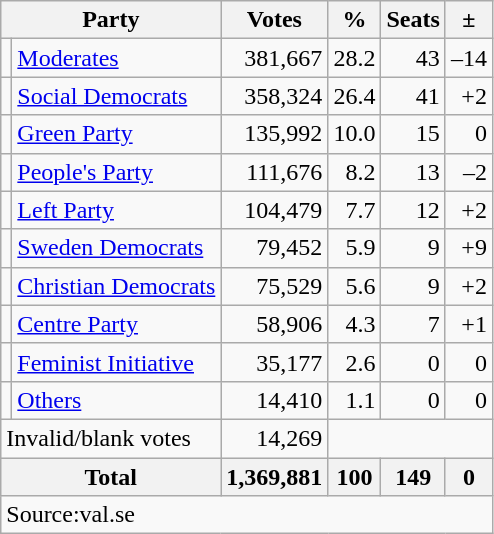<table class=wikitable style=text-align:right>
<tr>
<th colspan=2>Party</th>
<th>Votes</th>
<th>%</th>
<th>Seats</th>
<th>±</th>
</tr>
<tr>
<td bgcolor=></td>
<td align=left><a href='#'>Moderates</a></td>
<td>381,667</td>
<td>28.2</td>
<td>43</td>
<td>–14</td>
</tr>
<tr>
<td bgcolor=></td>
<td align=left><a href='#'>Social Democrats</a></td>
<td>358,324</td>
<td>26.4</td>
<td>41</td>
<td>+2</td>
</tr>
<tr>
<td bgcolor=></td>
<td align=left><a href='#'>Green Party</a></td>
<td>135,992</td>
<td>10.0</td>
<td>15</td>
<td>0</td>
</tr>
<tr>
<td bgcolor=></td>
<td align=left><a href='#'>People's Party</a></td>
<td>111,676</td>
<td>8.2</td>
<td>13</td>
<td>–2</td>
</tr>
<tr>
<td bgcolor=></td>
<td align=left><a href='#'>Left Party</a></td>
<td>104,479</td>
<td>7.7</td>
<td>12</td>
<td>+2</td>
</tr>
<tr>
<td bgcolor=></td>
<td align=left><a href='#'>Sweden Democrats</a></td>
<td>79,452</td>
<td>5.9</td>
<td>9</td>
<td>+9</td>
</tr>
<tr>
<td bgcolor=></td>
<td align=left><a href='#'>Christian Democrats</a></td>
<td>75,529</td>
<td>5.6</td>
<td>9</td>
<td>+2</td>
</tr>
<tr>
<td bgcolor=></td>
<td align=left><a href='#'>Centre Party</a></td>
<td>58,906</td>
<td>4.3</td>
<td>7</td>
<td>+1</td>
</tr>
<tr>
<td bgcolor=></td>
<td align=left><a href='#'>Feminist Initiative</a></td>
<td>35,177</td>
<td>2.6</td>
<td>0</td>
<td>0</td>
</tr>
<tr>
<td></td>
<td align=left><a href='#'>Others</a></td>
<td>14,410</td>
<td>1.1</td>
<td>0</td>
<td>0</td>
</tr>
<tr>
<td align=left colspan=2>Invalid/blank votes</td>
<td>14,269</td>
<td colspan=3></td>
</tr>
<tr>
<th align=left colspan=2>Total</th>
<th>1,369,881</th>
<th>100</th>
<th>149</th>
<th>0</th>
</tr>
<tr>
<td align=left colspan=6>Source:val.se </td>
</tr>
</table>
